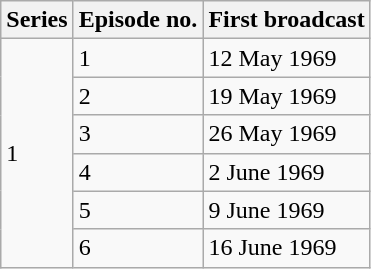<table class="wikitable">
<tr>
<th>Series</th>
<th>Episode no.</th>
<th>First broadcast </th>
</tr>
<tr>
<td rowspan="6">1</td>
<td>1</td>
<td>12 May 1969</td>
</tr>
<tr>
<td>2</td>
<td>19 May 1969</td>
</tr>
<tr>
<td>3</td>
<td>26 May 1969</td>
</tr>
<tr>
<td>4</td>
<td>2 June 1969</td>
</tr>
<tr>
<td>5</td>
<td>9 June 1969</td>
</tr>
<tr>
<td>6</td>
<td>16 June 1969</td>
</tr>
</table>
